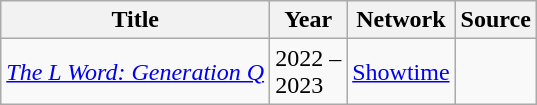<table class="wikitable">
<tr>
<th>Title</th>
<th>Year</th>
<th>Network</th>
<th>Source</th>
</tr>
<tr>
<td><em><a href='#'>The L Word: Generation Q</a></em></td>
<td>2022 –<br>2023</td>
<td><a href='#'>Showtime</a></td>
<td></td>
</tr>
</table>
